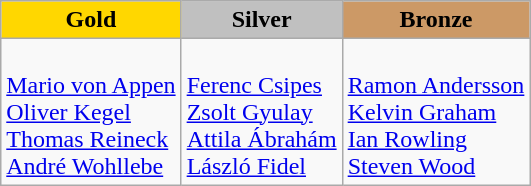<table class=wikitable>
<tr>
<td align=center bgcolor=gold> <strong>Gold</strong></td>
<td align=center bgcolor=silver> <strong>Silver</strong></td>
<td align=center bgcolor=cc9966> <strong>Bronze</strong></td>
</tr>
<tr>
<td><br><a href='#'>Mario von Appen</a><br><a href='#'>Oliver Kegel</a><br><a href='#'>Thomas Reineck</a><br><a href='#'>André Wohllebe</a></td>
<td><br><a href='#'>Ferenc Csipes</a><br><a href='#'>Zsolt Gyulay</a><br><a href='#'>Attila Ábrahám</a><br><a href='#'>László Fidel</a></td>
<td><br><a href='#'>Ramon Andersson</a><br><a href='#'>Kelvin Graham</a><br><a href='#'>Ian Rowling</a><br><a href='#'>Steven Wood</a></td>
</tr>
</table>
